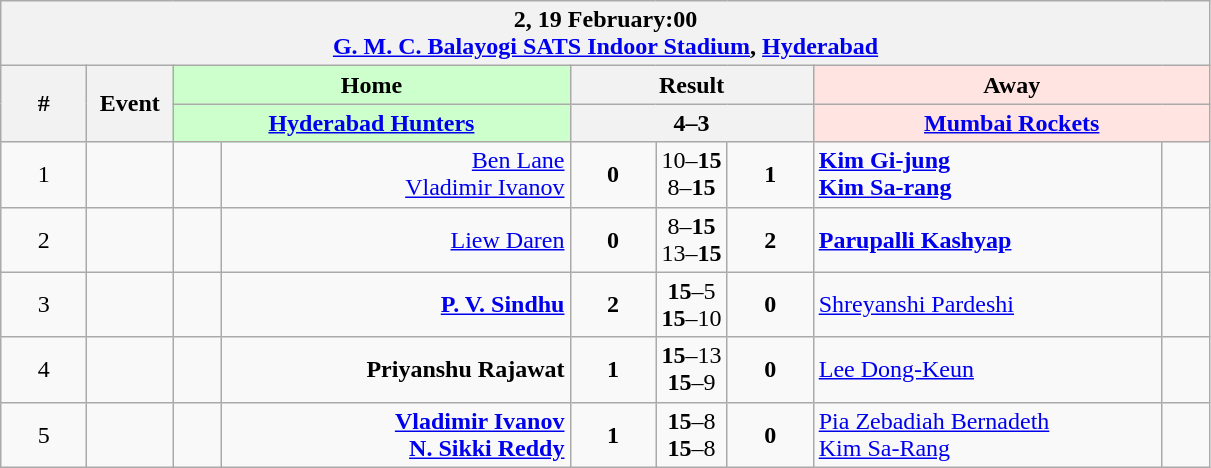<table class="wikitable">
<tr>
<th colspan="9">2, 19 February:00<br><a href='#'>G. M. C. Balayogi SATS Indoor Stadium</a>, <a href='#'>Hyderabad</a></th>
</tr>
<tr>
<th rowspan="2" width="50">#</th>
<th rowspan="2" width="50">Event</th>
<th colspan="2" width="250" style="background-color:#ccffcc">Home</th>
<th colspan="3" width="150">Result</th>
<th colspan="2" width="250" style="background-color:#ffe4e1">Away</th>
</tr>
<tr>
<th colspan="2"  style="background-color:#ccffcc"><a href='#'>Hyderabad Hunters</a></th>
<th colspan="3">4–3</th>
<th colspan="2" style="background-color:#ffe4e1"><a href='#'>Mumbai Rockets</a></th>
</tr>
<tr>
<td align="center">1</td>
<td align="center"></td>
<td align="center" width="25"></td>
<td align="right" width="225"><a href='#'>Ben Lane</a> <br><a href='#'>Vladimir Ivanov</a> </td>
<td align="center" width="50"><strong>0</strong></td>
<td align="center">10–<strong>15</strong><br>8–<strong>15</strong></td>
<td align="center" width="50"><strong>1</strong></td>
<td align="left" width="225"><strong> <a href='#'>Kim Gi-jung</a><br> <a href='#'>Kim Sa-rang</a></strong></td>
<td align="center" width="25"></td>
</tr>
<tr>
<td align="center">2</td>
<td align="center"></td>
<td align="center"></td>
<td align="right"><a href='#'>Liew Daren</a> </td>
<td align="center"><strong>0</strong></td>
<td align="center">8–<strong>15</strong><br>13–<strong>15</strong></td>
<td align="center"><strong>2</strong></td>
<td align="left"><strong> <a href='#'>Parupalli Kashyap</a></strong></td>
<td align="center"></td>
</tr>
<tr>
<td align="center">3</td>
<td align="center"></td>
<td align="center"></td>
<td align="right"><strong><a href='#'>P. V. Sindhu</a> </strong></td>
<td align="center"><strong>2</strong></td>
<td align="center"><strong>15</strong>–5<br><strong>15</strong>–10</td>
<td align="center"><strong>0</strong></td>
<td align="left"> <a href='#'>Shreyanshi Pardeshi</a></td>
<td align="center"></td>
</tr>
<tr>
<td align="center">4</td>
<td align="center"></td>
<td align="center"></td>
<td align="right"><strong>Priyanshu Rajawat </strong></td>
<td align="center"><strong>1</strong></td>
<td align="center"><strong>15</strong>–13<br><strong>15</strong>–9</td>
<td align="center"><strong>0</strong></td>
<td align="left"> <a href='#'>Lee Dong-Keun</a></td>
<td align="center"></td>
</tr>
<tr>
<td align="center">5</td>
<td align="center"></td>
<td align="center"></td>
<td align="right"><strong><a href='#'>Vladimir Ivanov</a> <br><a href='#'>N. Sikki Reddy</a> </strong></td>
<td align="center"><strong>1</strong></td>
<td align="center"><strong>15</strong>–8<br><strong>15</strong>–8</td>
<td align="center"><strong>0</strong></td>
<td align="left"> <a href='#'>Pia Zebadiah Bernadeth</a><br> <a href='#'>Kim Sa-Rang</a></td>
<td align="center"></td>
</tr>
</table>
